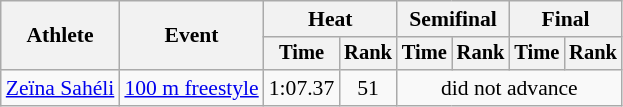<table class=wikitable style="font-size:90%">
<tr>
<th rowspan="2">Athlete</th>
<th rowspan="2">Event</th>
<th colspan="2">Heat</th>
<th colspan="2">Semifinal</th>
<th colspan="2">Final</th>
</tr>
<tr style="font-size:95%">
<th>Time</th>
<th>Rank</th>
<th>Time</th>
<th>Rank</th>
<th>Time</th>
<th>Rank</th>
</tr>
<tr align=center>
<td align=left><a href='#'>Zeïna Sahéli</a></td>
<td align=left><a href='#'>100 m freestyle</a></td>
<td>1:07.37</td>
<td>51</td>
<td colspan=4>did not advance</td>
</tr>
</table>
